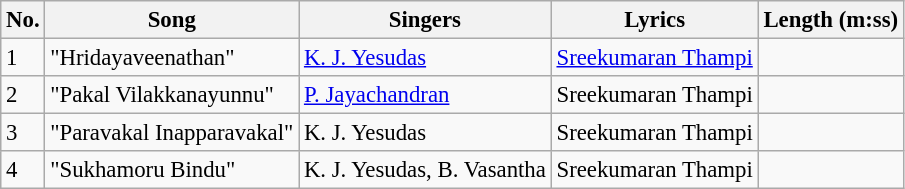<table class="wikitable" style="font-size:95%;">
<tr>
<th>No.</th>
<th>Song</th>
<th>Singers</th>
<th>Lyrics</th>
<th>Length (m:ss)</th>
</tr>
<tr>
<td>1</td>
<td>"Hridayaveenathan"</td>
<td><a href='#'>K. J. Yesudas</a></td>
<td><a href='#'>Sreekumaran Thampi</a></td>
<td></td>
</tr>
<tr>
<td>2</td>
<td>"Pakal Vilakkanayunnu"</td>
<td><a href='#'>P. Jayachandran</a></td>
<td>Sreekumaran Thampi</td>
<td></td>
</tr>
<tr>
<td>3</td>
<td>"Paravakal Inapparavakal"</td>
<td>K. J. Yesudas</td>
<td>Sreekumaran Thampi</td>
<td></td>
</tr>
<tr>
<td>4</td>
<td>"Sukhamoru Bindu"</td>
<td>K. J. Yesudas, B. Vasantha</td>
<td>Sreekumaran Thampi</td>
<td></td>
</tr>
</table>
